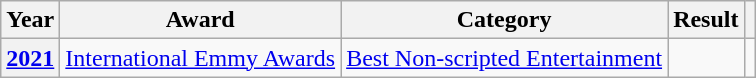<table class="wikitable">
<tr>
<th>Year</th>
<th>Award</th>
<th>Category</th>
<th>Result</th>
<th></th>
</tr>
<tr>
<th><a href='#'>2021</a></th>
<td><a href='#'>International Emmy Awards</a></td>
<td><a href='#'>Best Non-scripted Entertainment</a></td>
<td></td>
<td></td>
</tr>
</table>
